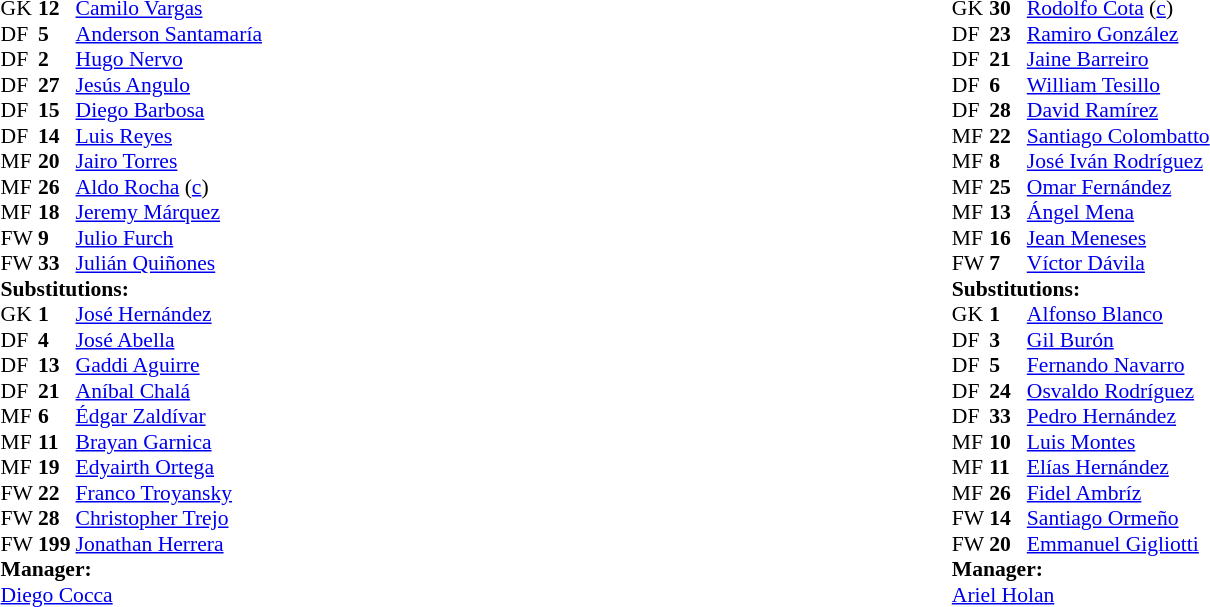<table width=100%>
<tr>
<td valign=top width=50%><br><table style="font-size:90%" cellspacing=0 cellpadding=0 align=center>
<tr>
<th width=25></th>
<th width=25></th>
</tr>
<tr>
<td>GK</td>
<td><strong>12</strong></td>
<td> <a href='#'>Camilo Vargas</a></td>
</tr>
<tr>
<td>DF</td>
<td><strong>5</strong></td>
<td> <a href='#'>Anderson Santamaría</a></td>
<td></td>
<td></td>
</tr>
<tr>
<td>DF</td>
<td><strong>2</strong></td>
<td> <a href='#'>Hugo Nervo</a></td>
</tr>
<tr>
<td>DF</td>
<td><strong>27</strong></td>
<td> <a href='#'>Jesús Angulo</a></td>
</tr>
<tr>
<td>DF</td>
<td><strong>15</strong></td>
<td> <a href='#'>Diego Barbosa</a></td>
</tr>
<tr>
<td>DF</td>
<td><strong>14</strong></td>
<td> <a href='#'>Luis Reyes</a></td>
<td></td>
<td></td>
</tr>
<tr>
<td>MF</td>
<td><strong>20</strong></td>
<td> <a href='#'>Jairo Torres</a></td>
<td></td>
<td></td>
</tr>
<tr>
<td>MF</td>
<td><strong>26</strong></td>
<td> <a href='#'>Aldo Rocha</a> (<a href='#'>c</a>)</td>
<td></td>
</tr>
<tr>
<td>MF</td>
<td><strong>18</strong></td>
<td> <a href='#'>Jeremy Márquez</a></td>
<td></td>
<td></td>
</tr>
<tr>
<td>FW</td>
<td><strong>9</strong></td>
<td> <a href='#'>Julio Furch</a></td>
</tr>
<tr>
<td>FW</td>
<td><strong>33</strong></td>
<td> <a href='#'>Julián Quiñones</a></td>
<td></td>
<td></td>
</tr>
<tr>
<td colspan=3><strong>Substitutions:</strong></td>
</tr>
<tr>
<td>GK</td>
<td><strong>1</strong></td>
<td> <a href='#'>José Hernández</a></td>
</tr>
<tr>
<td>DF</td>
<td><strong>4</strong></td>
<td> <a href='#'>José Abella</a></td>
</tr>
<tr>
<td>DF</td>
<td><strong>13</strong></td>
<td> <a href='#'>Gaddi Aguirre</a></td>
<td></td>
<td></td>
</tr>
<tr>
<td>DF</td>
<td><strong>21</strong></td>
<td> <a href='#'>Aníbal Chalá</a></td>
<td></td>
<td></td>
</tr>
<tr>
<td>MF</td>
<td><strong>6</strong></td>
<td> <a href='#'>Édgar Zaldívar</a></td>
<td></td>
<td></td>
</tr>
<tr>
<td>MF</td>
<td><strong>11</strong></td>
<td> <a href='#'>Brayan Garnica</a></td>
<td></td>
<td></td>
</tr>
<tr>
<td>MF</td>
<td><strong>19</strong></td>
<td> <a href='#'>Edyairth Ortega</a></td>
</tr>
<tr>
<td>FW</td>
<td><strong>22</strong></td>
<td> <a href='#'>Franco Troyansky</a></td>
</tr>
<tr>
<td>FW</td>
<td><strong>28</strong></td>
<td> <a href='#'>Christopher Trejo</a></td>
<td></td>
<td></td>
</tr>
<tr>
<td>FW</td>
<td><strong>199</strong></td>
<td> <a href='#'>Jonathan Herrera</a></td>
</tr>
<tr>
<td colspan=3><strong>Manager:</strong></td>
</tr>
<tr>
<td colspan=4> <a href='#'>Diego Cocca</a></td>
</tr>
</table>
</td>
<td valign=top></td>
<td valign=top width=50%><br><table style="font-size:90%" cellspacing=0 cellpadding=0 align=center>
<tr>
<th width=25></th>
<th width=25></th>
</tr>
<tr>
<td>GK</td>
<td><strong>30</strong></td>
<td> <a href='#'>Rodolfo Cota</a> (<a href='#'>c</a>)</td>
</tr>
<tr>
<td>DF</td>
<td><strong>23</strong></td>
<td> <a href='#'>Ramiro González</a></td>
<td></td>
<td></td>
</tr>
<tr>
<td>DF</td>
<td><strong>21</strong></td>
<td> <a href='#'>Jaine Barreiro</a></td>
</tr>
<tr>
<td>DF</td>
<td><strong>6</strong></td>
<td> <a href='#'>William Tesillo</a></td>
</tr>
<tr>
<td>DF</td>
<td><strong>28</strong></td>
<td> <a href='#'>David Ramírez</a></td>
</tr>
<tr>
<td>MF</td>
<td><strong>22</strong></td>
<td> <a href='#'>Santiago Colombatto</a></td>
<td></td>
<td></td>
</tr>
<tr>
<td>MF</td>
<td><strong>8</strong></td>
<td> <a href='#'>José Iván Rodríguez</a></td>
<td></td>
<td></td>
</tr>
<tr>
<td>MF</td>
<td><strong>25</strong></td>
<td> <a href='#'>Omar Fernández</a></td>
<td></td>
<td></td>
</tr>
<tr>
<td>MF</td>
<td><strong>13</strong></td>
<td> <a href='#'>Ángel Mena</a></td>
</tr>
<tr>
<td>MF</td>
<td><strong>16</strong></td>
<td> <a href='#'>Jean Meneses</a></td>
<td></td>
<td></td>
</tr>
<tr>
<td>FW</td>
<td><strong>7</strong></td>
<td> <a href='#'>Víctor Dávila</a></td>
<td></td>
<td></td>
</tr>
<tr>
<td colspan=3><strong>Substitutions:</strong></td>
</tr>
<tr>
<td>GK</td>
<td><strong>1</strong></td>
<td> <a href='#'>Alfonso Blanco</a></td>
</tr>
<tr>
<td>DF</td>
<td><strong>3</strong></td>
<td> <a href='#'>Gil Burón</a></td>
</tr>
<tr>
<td>DF</td>
<td><strong>5</strong></td>
<td> <a href='#'>Fernando Navarro</a></td>
<td></td>
<td></td>
</tr>
<tr>
<td>DF</td>
<td><strong>24</strong></td>
<td> <a href='#'>Osvaldo Rodríguez</a></td>
<td></td>
<td></td>
</tr>
<tr>
<td>DF</td>
<td><strong>33</strong></td>
<td> <a href='#'>Pedro Hernández</a></td>
</tr>
<tr>
<td>MF</td>
<td><strong>10</strong></td>
<td> <a href='#'>Luis Montes</a></td>
<td></td>
<td></td>
</tr>
<tr>
<td>MF</td>
<td><strong>11</strong></td>
<td> <a href='#'>Elías Hernández</a></td>
<td></td>
<td></td>
</tr>
<tr>
<td>MF</td>
<td><strong>26</strong></td>
<td> <a href='#'>Fidel Ambríz</a></td>
</tr>
<tr>
<td>FW</td>
<td><strong>14</strong></td>
<td> <a href='#'>Santiago Ormeño</a></td>
<td></td>
<td></td>
</tr>
<tr>
<td>FW</td>
<td><strong>20</strong></td>
<td> <a href='#'>Emmanuel Gigliotti</a></td>
<td></td>
<td></td>
</tr>
<tr>
<td colspan=3><strong>Manager:</strong></td>
</tr>
<tr>
<td colspan=4> <a href='#'>Ariel Holan</a></td>
</tr>
</table>
</td>
</tr>
</table>
